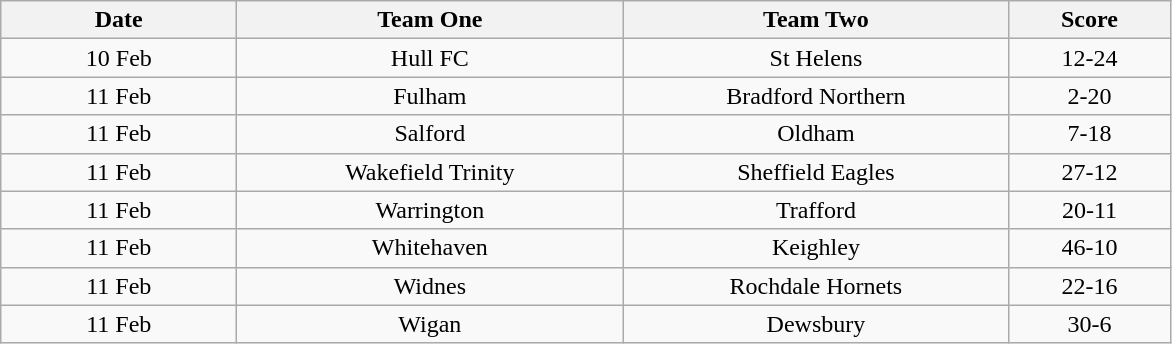<table class="wikitable" style="text-align: center">
<tr>
<th width=150>Date</th>
<th width=250>Team One</th>
<th width=250>Team Two</th>
<th width=100>Score</th>
</tr>
<tr>
<td>10 Feb</td>
<td>Hull FC</td>
<td>St Helens</td>
<td>12-24</td>
</tr>
<tr>
<td>11 Feb</td>
<td>Fulham</td>
<td>Bradford Northern</td>
<td>2-20</td>
</tr>
<tr>
<td>11 Feb</td>
<td>Salford</td>
<td>Oldham</td>
<td>7-18</td>
</tr>
<tr>
<td>11 Feb</td>
<td>Wakefield Trinity</td>
<td>Sheffield Eagles</td>
<td>27-12</td>
</tr>
<tr>
<td>11 Feb</td>
<td>Warrington</td>
<td>Trafford</td>
<td>20-11</td>
</tr>
<tr>
<td>11 Feb</td>
<td>Whitehaven</td>
<td>Keighley</td>
<td>46-10</td>
</tr>
<tr>
<td>11 Feb</td>
<td>Widnes</td>
<td>Rochdale Hornets</td>
<td>22-16</td>
</tr>
<tr>
<td>11 Feb</td>
<td>Wigan</td>
<td>Dewsbury</td>
<td>30-6</td>
</tr>
</table>
